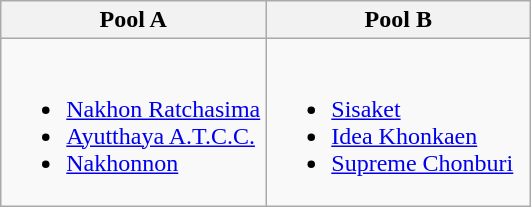<table class="wikitable">
<tr>
<th width=50%>Pool A</th>
<th width=50%>Pool B</th>
</tr>
<tr>
<td><br><ul><li><a href='#'>Nakhon Ratchasima</a></li><li><a href='#'>Ayutthaya A.T.C.C.</a></li><li><a href='#'>Nakhonnon</a></li></ul></td>
<td><br><ul><li><a href='#'>Sisaket</a></li><li><a href='#'>Idea Khonkaen</a></li><li><a href='#'>Supreme Chonburi</a></li></ul></td>
</tr>
</table>
